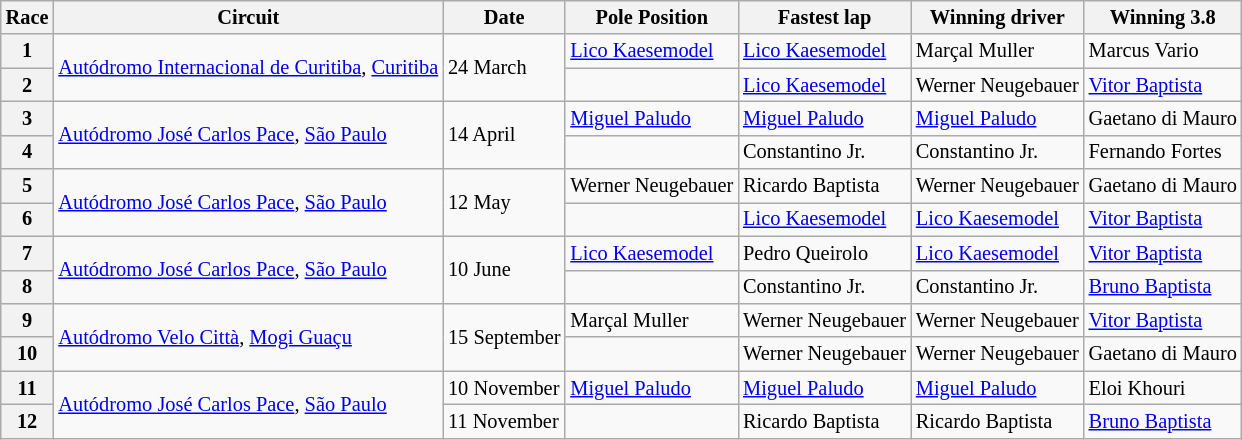<table class="wikitable" style="font-size: 85%;">
<tr>
<th>Race</th>
<th>Circuit</th>
<th>Date</th>
<th>Pole Position</th>
<th>Fastest lap</th>
<th>Winning driver</th>
<th>Winning 3.8</th>
</tr>
<tr>
<th>1</th>
<td rowspan=2> <a href='#'>Autódromo Internacional de Curitiba</a>, <a href='#'>Curitiba</a></td>
<td rowspan=2>24 March</td>
<td> <a href='#'>Lico Kaesemodel</a></td>
<td> <a href='#'>Lico Kaesemodel</a></td>
<td> Marçal Muller</td>
<td> Marcus Vario</td>
</tr>
<tr>
<th>2</th>
<td></td>
<td> <a href='#'>Lico Kaesemodel</a></td>
<td> Werner Neugebauer</td>
<td> <a href='#'>Vitor Baptista</a></td>
</tr>
<tr>
<th>3</th>
<td rowspan=2> <a href='#'>Autódromo José Carlos Pace</a>, <a href='#'>São Paulo</a></td>
<td rowspan=2>14 April</td>
<td> <a href='#'>Miguel Paludo</a></td>
<td> <a href='#'>Miguel Paludo</a></td>
<td> <a href='#'>Miguel Paludo</a></td>
<td> Gaetano di Mauro</td>
</tr>
<tr>
<th>4</th>
<td></td>
<td> Constantino Jr.</td>
<td> Constantino Jr.</td>
<td> Fernando Fortes</td>
</tr>
<tr>
<th>5</th>
<td rowspan=2> <a href='#'>Autódromo José Carlos Pace</a>, <a href='#'>São Paulo</a></td>
<td rowspan=2>12 May</td>
<td> Werner Neugebauer</td>
<td> Ricardo Baptista</td>
<td> Werner Neugebauer</td>
<td> Gaetano di Mauro</td>
</tr>
<tr>
<th>6</th>
<td></td>
<td> <a href='#'>Lico Kaesemodel</a></td>
<td> <a href='#'>Lico Kaesemodel</a></td>
<td> <a href='#'>Vitor Baptista</a></td>
</tr>
<tr>
<th>7</th>
<td rowspan=2> <a href='#'>Autódromo José Carlos Pace</a>, <a href='#'>São Paulo</a></td>
<td rowspan=2>10 June</td>
<td> <a href='#'>Lico Kaesemodel</a></td>
<td> Pedro Queirolo</td>
<td> <a href='#'>Lico Kaesemodel</a></td>
<td> <a href='#'>Vitor Baptista</a></td>
</tr>
<tr>
<th>8</th>
<td></td>
<td> Constantino Jr.</td>
<td> Constantino Jr.</td>
<td> <a href='#'>Bruno Baptista</a></td>
</tr>
<tr>
<th>9</th>
<td rowspan=2> <a href='#'>Autódromo Velo Città</a>, <a href='#'>Mogi Guaçu</a></td>
<td rowspan=2>15 September</td>
<td> Marçal Muller</td>
<td> Werner Neugebauer</td>
<td> Werner Neugebauer</td>
<td> <a href='#'>Vitor Baptista</a></td>
</tr>
<tr>
<th>10</th>
<td></td>
<td> Werner Neugebauer</td>
<td> Werner Neugebauer</td>
<td> Gaetano di Mauro</td>
</tr>
<tr>
<th>11</th>
<td rowspan=2> <a href='#'>Autódromo José Carlos Pace</a>, <a href='#'>São Paulo</a></td>
<td>10 November</td>
<td> <a href='#'>Miguel Paludo</a></td>
<td> <a href='#'>Miguel Paludo</a></td>
<td> <a href='#'>Miguel Paludo</a></td>
<td> Eloi Khouri</td>
</tr>
<tr>
<th>12</th>
<td>11 November</td>
<td></td>
<td> Ricardo Baptista</td>
<td> Ricardo Baptista</td>
<td> <a href='#'>Bruno Baptista</a></td>
</tr>
</table>
